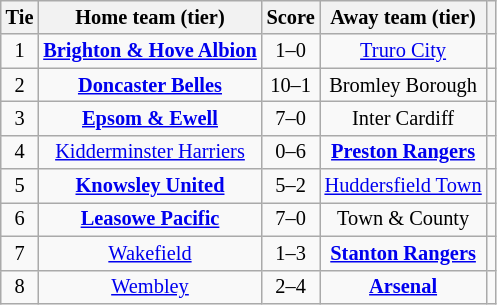<table class="wikitable" style="text-align:center; font-size:85%">
<tr>
<th>Tie</th>
<th>Home team (tier)</th>
<th>Score</th>
<th>Away team (tier)</th>
<th></th>
</tr>
<tr>
<td align="center">1</td>
<td><a href='#'><strong>Brighton & Hove Albion</strong></a></td>
<td align="center">1–0</td>
<td><a href='#'>Truro City</a></td>
<td></td>
</tr>
<tr>
<td align="center">2</td>
<td><strong><a href='#'>Doncaster Belles</a></strong></td>
<td align="center">10–1</td>
<td>Bromley Borough</td>
<td></td>
</tr>
<tr>
<td align="center">3</td>
<td><a href='#'><strong>Epsom & Ewell</strong></a></td>
<td align="center">7–0</td>
<td>Inter Cardiff</td>
<td></td>
</tr>
<tr>
<td align="center">4</td>
<td><a href='#'>Kidderminster Harriers</a></td>
<td align="center">0–6</td>
<td><a href='#'><strong>Preston Rangers</strong></a></td>
<td></td>
</tr>
<tr>
<td align="center">5</td>
<td><strong><a href='#'>Knowsley United</a></strong></td>
<td align="center">5–2</td>
<td><a href='#'>Huddersfield Town</a></td>
<td></td>
</tr>
<tr>
<td align="center">6</td>
<td><strong><a href='#'>Leasowe Pacific</a></strong></td>
<td align="center">7–0</td>
<td>Town & County</td>
<td></td>
</tr>
<tr>
<td align="center">7</td>
<td><a href='#'>Wakefield</a></td>
<td align="center">1–3</td>
<td><strong><a href='#'>Stanton Rangers</a></strong></td>
<td></td>
</tr>
<tr>
<td align="center">8</td>
<td><a href='#'>Wembley</a></td>
<td align="center">2–4</td>
<td><a href='#'><strong>Arsenal</strong></a></td>
<td></td>
</tr>
</table>
